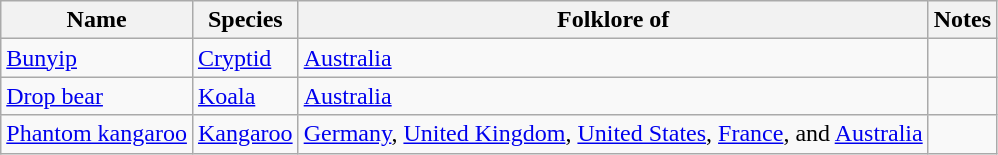<table class="wikitable sortable">
<tr>
<th>Name</th>
<th>Species</th>
<th>Folklore of</th>
<th>Notes</th>
</tr>
<tr>
<td><a href='#'>Bunyip</a></td>
<td><a href='#'>Cryptid</a></td>
<td><a href='#'>Australia</a></td>
<td></td>
</tr>
<tr>
<td><a href='#'>Drop bear</a></td>
<td><a href='#'>Koala</a></td>
<td><a href='#'>Australia</a></td>
<td></td>
</tr>
<tr>
<td><a href='#'>Phantom kangaroo</a></td>
<td><a href='#'>Kangaroo</a></td>
<td><a href='#'>Germany</a>, <a href='#'>United Kingdom</a>, <a href='#'>United States</a>, <a href='#'>France</a>, and <a href='#'>Australia</a></td>
<td></td>
</tr>
</table>
